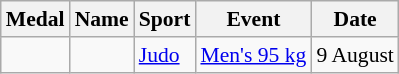<table class="wikitable sortable" style="font-size:90%">
<tr>
<th>Medal</th>
<th>Name</th>
<th>Sport</th>
<th>Event</th>
<th>Date</th>
</tr>
<tr>
<td></td>
<td></td>
<td><a href='#'>Judo</a></td>
<td><a href='#'>Men's 95 kg</a></td>
<td>9 August</td>
</tr>
</table>
